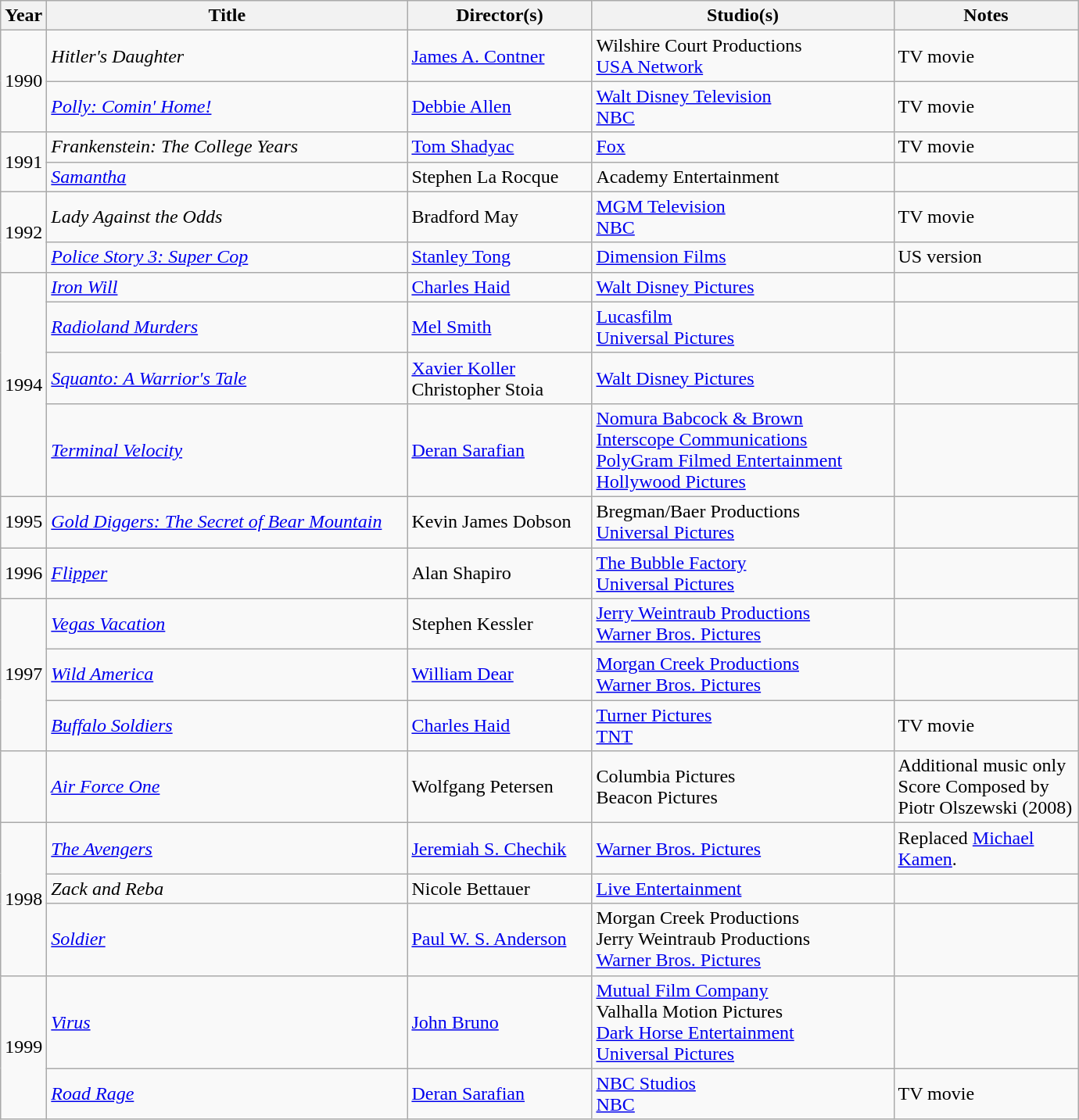<table class="wikitable sortable">
<tr>
<th width = 30px>Year</th>
<th width = 300px>Title</th>
<th width = 150px>Director(s)</th>
<th width = 250px>Studio(s)</th>
<th width = 150px>Notes</th>
</tr>
<tr>
<td rowspan="2">1990</td>
<td><em>Hitler's Daughter</em></td>
<td><a href='#'>James A. Contner</a></td>
<td>Wilshire Court Productions<br><a href='#'>USA Network</a></td>
<td>TV movie</td>
</tr>
<tr>
<td><em><a href='#'>Polly: Comin' Home!</a></em></td>
<td><a href='#'>Debbie Allen</a></td>
<td><a href='#'>Walt Disney Television</a><br><a href='#'>NBC</a></td>
<td>TV movie</td>
</tr>
<tr>
<td rowspan="2">1991</td>
<td><em>Frankenstein: The College Years</em></td>
<td><a href='#'>Tom Shadyac</a></td>
<td><a href='#'>Fox</a></td>
<td>TV movie</td>
</tr>
<tr>
<td><em><a href='#'>Samantha</a></em></td>
<td>Stephen La Rocque</td>
<td>Academy Entertainment</td>
<td></td>
</tr>
<tr>
<td rowspan="2">1992</td>
<td><em>Lady Against the Odds</em></td>
<td>Bradford May</td>
<td><a href='#'>MGM Television</a><br><a href='#'>NBC</a></td>
<td>TV movie</td>
</tr>
<tr>
<td><em><a href='#'>Police Story 3: Super Cop</a></em></td>
<td><a href='#'>Stanley Tong</a></td>
<td><a href='#'>Dimension Films</a></td>
<td>US version</td>
</tr>
<tr>
<td rowspan="4">1994</td>
<td><em><a href='#'>Iron Will</a></em></td>
<td><a href='#'>Charles Haid</a></td>
<td><a href='#'>Walt Disney Pictures</a></td>
<td></td>
</tr>
<tr>
<td><em><a href='#'>Radioland Murders</a></em></td>
<td><a href='#'>Mel Smith</a></td>
<td><a href='#'>Lucasfilm</a><br><a href='#'>Universal Pictures</a></td>
<td></td>
</tr>
<tr>
<td><em><a href='#'>Squanto: A Warrior's Tale</a></em></td>
<td><a href='#'>Xavier Koller</a><br>Christopher Stoia</td>
<td><a href='#'>Walt Disney Pictures</a></td>
<td></td>
</tr>
<tr>
<td><em><a href='#'>Terminal Velocity</a></em></td>
<td><a href='#'>Deran Sarafian</a></td>
<td><a href='#'>Nomura Babcock & Brown</a><br><a href='#'>Interscope Communications</a><br><a href='#'>PolyGram Filmed Entertainment</a><br><a href='#'>Hollywood Pictures</a></td>
<td></td>
</tr>
<tr>
<td>1995</td>
<td><em><a href='#'>Gold Diggers: The Secret of Bear Mountain</a></em></td>
<td>Kevin James Dobson</td>
<td>Bregman/Baer Productions<br><a href='#'>Universal Pictures</a></td>
<td></td>
</tr>
<tr>
<td>1996</td>
<td><em><a href='#'>Flipper</a></em></td>
<td>Alan Shapiro</td>
<td><a href='#'>The Bubble Factory</a><br><a href='#'>Universal Pictures</a></td>
<td></td>
</tr>
<tr>
<td rowspan="3">1997</td>
<td><em><a href='#'>Vegas Vacation</a></em></td>
<td>Stephen Kessler</td>
<td><a href='#'>Jerry Weintraub Productions</a><br><a href='#'>Warner Bros. Pictures</a></td>
<td></td>
</tr>
<tr>
<td><em><a href='#'>Wild America</a></em></td>
<td><a href='#'>William Dear</a></td>
<td><a href='#'>Morgan Creek Productions</a><br><a href='#'>Warner Bros. Pictures</a></td>
<td></td>
</tr>
<tr>
<td><em><a href='#'>Buffalo Soldiers</a></em></td>
<td><a href='#'>Charles Haid</a></td>
<td><a href='#'>Turner Pictures</a><br><a href='#'>TNT</a></td>
<td>TV movie</td>
</tr>
<tr>
<td></td>
<td><em><a href='#'>Air Force One</a></em></td>
<td>Wolfgang Petersen</td>
<td>Columbia Pictures<br>Beacon Pictures</td>
<td>Additional music only<br>Score Composed by Piotr Olszewski (2008)</td>
</tr>
<tr>
<td rowspan="3">1998</td>
<td><em><a href='#'>The Avengers</a></em></td>
<td><a href='#'>Jeremiah S. Chechik</a></td>
<td><a href='#'>Warner Bros. Pictures</a></td>
<td>Replaced <a href='#'>Michael Kamen</a>.</td>
</tr>
<tr>
<td><em>Zack and Reba</em></td>
<td>Nicole Bettauer</td>
<td><a href='#'>Live Entertainment</a></td>
<td></td>
</tr>
<tr>
<td><em><a href='#'>Soldier</a></em></td>
<td><a href='#'>Paul W. S. Anderson</a></td>
<td>Morgan Creek Productions<br>Jerry Weintraub Productions<br><a href='#'>Warner Bros. Pictures</a></td>
<td></td>
</tr>
<tr>
<td rowspan="2">1999</td>
<td><em><a href='#'>Virus</a></em></td>
<td><a href='#'>John Bruno</a></td>
<td><a href='#'>Mutual Film Company</a><br>Valhalla Motion Pictures<br><a href='#'>Dark Horse Entertainment</a><br><a href='#'>Universal Pictures</a></td>
<td></td>
</tr>
<tr>
<td><em><a href='#'>Road Rage</a></em></td>
<td><a href='#'>Deran Sarafian</a></td>
<td><a href='#'>NBC Studios</a><br><a href='#'>NBC</a></td>
<td>TV movie</td>
</tr>
</table>
